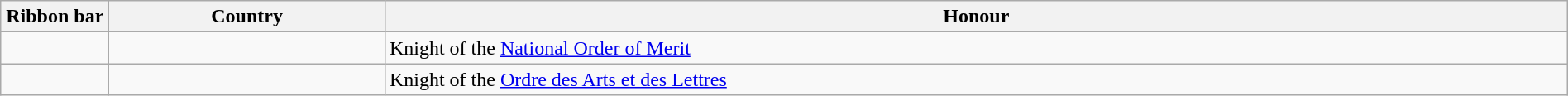<table class="wikitable" style="width:100%;">
<tr>
<th style="width:80px;">Ribbon bar</th>
<th>Country</th>
<th>Honour</th>
</tr>
<tr>
<td></td>
<td></td>
<td>Knight of the <a href='#'>National Order of Merit</a></td>
</tr>
<tr>
<td></td>
<td></td>
<td>Knight of the <a href='#'>Ordre des Arts et des Lettres</a></td>
</tr>
</table>
